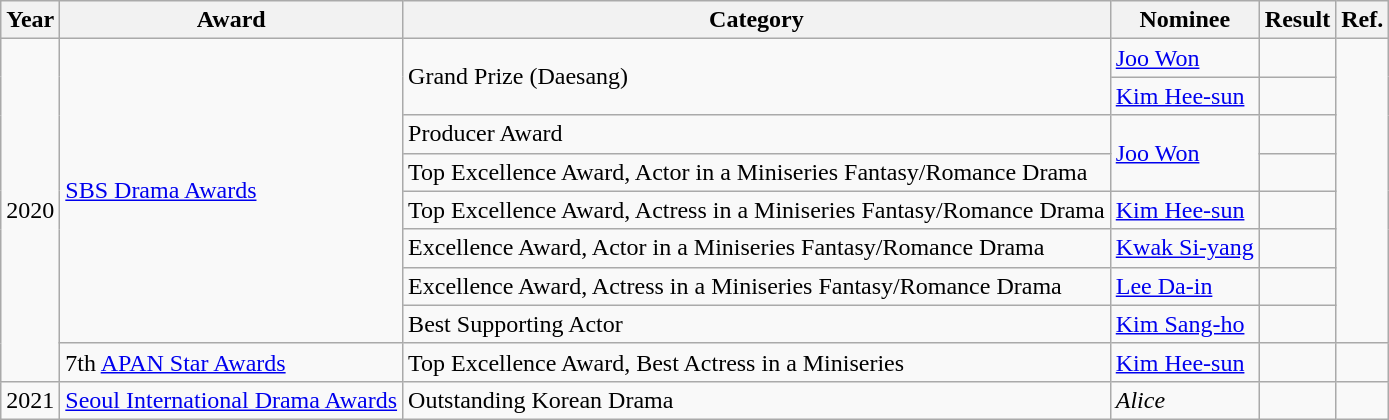<table class="wikitable">
<tr>
<th>Year</th>
<th>Award</th>
<th>Category</th>
<th>Nominee</th>
<th>Result</th>
<th>Ref.</th>
</tr>
<tr>
<td rowspan="9">2020</td>
<td rowspan="8"><a href='#'>SBS Drama Awards</a></td>
<td rowspan="2">Grand Prize (Daesang)</td>
<td><a href='#'>Joo Won</a></td>
<td></td>
<td rowspan="8"></td>
</tr>
<tr>
<td><a href='#'>Kim Hee-sun</a></td>
<td></td>
</tr>
<tr>
<td>Producer Award</td>
<td rowspan="2"><a href='#'>Joo Won</a></td>
<td></td>
</tr>
<tr>
<td>Top Excellence Award, Actor in a Miniseries Fantasy/Romance Drama</td>
<td></td>
</tr>
<tr>
<td>Top Excellence Award, Actress in a Miniseries Fantasy/Romance Drama</td>
<td><a href='#'>Kim Hee-sun</a></td>
<td></td>
</tr>
<tr>
<td>Excellence Award, Actor in a Miniseries Fantasy/Romance Drama</td>
<td><a href='#'>Kwak Si-yang</a></td>
<td></td>
</tr>
<tr>
<td>Excellence Award, Actress in a Miniseries Fantasy/Romance Drama</td>
<td><a href='#'>Lee Da-in</a></td>
<td></td>
</tr>
<tr>
<td>Best Supporting Actor</td>
<td><a href='#'>Kim Sang-ho</a></td>
<td></td>
</tr>
<tr>
<td>7th <a href='#'>APAN Star Awards</a></td>
<td>Top Excellence Award, Best Actress in a Miniseries</td>
<td><a href='#'>Kim Hee-sun</a></td>
<td></td>
<td></td>
</tr>
<tr>
<td>2021</td>
<td><a href='#'>Seoul International Drama Awards</a></td>
<td>Outstanding Korean Drama</td>
<td><em>Alice</em></td>
<td></td>
<td style="text-align:center"></td>
</tr>
</table>
